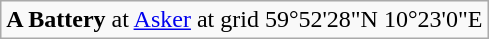<table class="wikitable borderless">
<tr valign="top">
<td><strong>A Battery</strong> at <a href='#'>Asker</a> at grid 59°52'28"N 10°23'0"E</td>
</tr>
</table>
